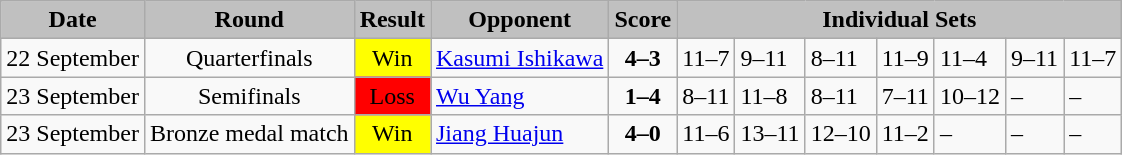<table class="wikitable">
<tr>
<td bgcolor="silver" align="center" valign="middle"><strong>Date</strong></td>
<td bgcolor="silver" align="center" valign="middle"><strong>Round</strong></td>
<td bgcolor="silver" align="center" valign="middle"><strong>Result</strong></td>
<td bgcolor="silver" align="center" valign="middle"><strong>Opponent</strong></td>
<td bgcolor="silver" align="center" valign="middle"><strong>Score</strong></td>
<td bgcolor="silver" align="center" valign="middle" colspan ="9"><strong>Individual Sets</strong></td>
</tr>
<tr>
<td align="center">22 September</td>
<td align="center">Quarterfinals</td>
<td bgcolor="yellow" align="center">Win</td>
<td> <a href='#'>Kasumi Ishikawa</a></td>
<td align="center"><strong>4–3</strong></td>
<td>11–7</td>
<td>9–11</td>
<td>8–11</td>
<td>11–9</td>
<td>11–4</td>
<td>9–11</td>
<td>11–7</td>
</tr>
<tr>
<td align="center">23 September</td>
<td align="center">Semifinals</td>
<td bgcolor="red" align="center">Loss</td>
<td> <a href='#'>Wu Yang</a></td>
<td align="center"><strong>1–4</strong></td>
<td>8–11</td>
<td>11–8</td>
<td>8–11</td>
<td>7–11</td>
<td>10–12</td>
<td>–</td>
<td>–</td>
</tr>
<tr>
<td align="center">23 September</td>
<td align="center">Bronze medal match</td>
<td bgcolor="yellow" align="center">Win</td>
<td> <a href='#'>Jiang Huajun</a></td>
<td align="center"><strong>4–0</strong></td>
<td>11–6</td>
<td>13–11</td>
<td>12–10</td>
<td>11–2</td>
<td>–</td>
<td>–</td>
<td>–</td>
</tr>
</table>
